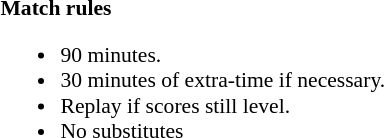<table width=100% style="font-size: 90%">
<tr>
<td><strong>Match rules</strong><br><ul><li>90 minutes.</li><li>30 minutes of extra-time if necessary.</li><li>Replay if scores still level.</li><li>No substitutes</li></ul></td>
</tr>
</table>
